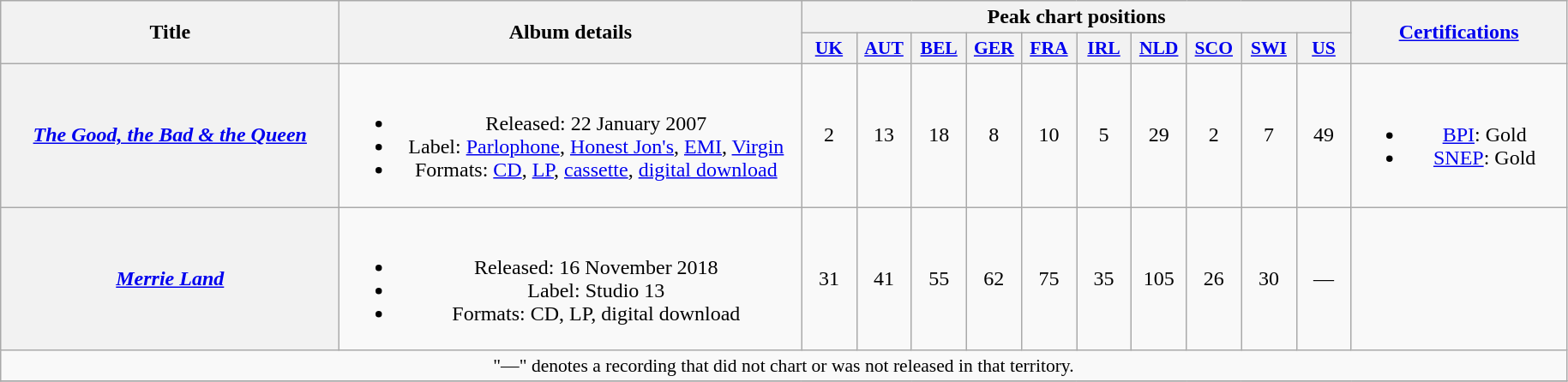<table class="wikitable plainrowheaders" style="text-align:center;" border="1">
<tr>
<th scope="col" rowspan="2" style="width:16em;">Title</th>
<th scope="col" rowspan="2" style="width:22em;">Album details</th>
<th scope="col" colspan="10">Peak chart positions</th>
<th scope="col" rowspan="2" style="width:10em;"><a href='#'>Certifications</a></th>
</tr>
<tr>
<th scope="col" style="width:2.5em;font-size:90%;"><a href='#'>UK</a><br></th>
<th scope="col" style="width:2.5em;font-size:90%;"><a href='#'>AUT</a><br></th>
<th scope="col" style="width:2.5em;font-size:90%;"><a href='#'>BEL</a><br></th>
<th scope="col" style="width:2.5em;font-size:90%;"><a href='#'>GER</a><br></th>
<th scope="col" style="width:2.5em;font-size:90%;"><a href='#'>FRA</a><br></th>
<th scope="col" style="width:2.5em;font-size:90%;"><a href='#'>IRL</a><br></th>
<th scope="col" style="width:2.5em;font-size:90%;"><a href='#'>NLD</a><br></th>
<th scope="col" style="width:2.5em;font-size:90%;"><a href='#'>SCO</a><br></th>
<th scope="col" style="width:2.5em;font-size:90%;"><a href='#'>SWI</a><br></th>
<th scope="col" style="width:2.5em;font-size:90%;"><a href='#'>US</a><br></th>
</tr>
<tr>
<th scope="row"><em><a href='#'>The Good, the Bad & the Queen</a></em></th>
<td><br><ul><li>Released: 22 January 2007</li><li>Label: <a href='#'>Parlophone</a>, <a href='#'>Honest Jon's</a>, <a href='#'>EMI</a>, <a href='#'>Virgin</a></li><li>Formats: <a href='#'>CD</a>, <a href='#'>LP</a>, <a href='#'>cassette</a>, <a href='#'>digital download</a></li></ul></td>
<td>2</td>
<td>13</td>
<td>18</td>
<td>8</td>
<td>10</td>
<td>5</td>
<td>29</td>
<td>2</td>
<td>7</td>
<td>49</td>
<td><br><ul><li><a href='#'>BPI</a>: Gold</li><li><a href='#'>SNEP</a>: Gold</li></ul></td>
</tr>
<tr>
<th scope="row"><em><a href='#'>Merrie Land</a></em></th>
<td><br><ul><li>Released: 16 November 2018</li><li>Label: Studio 13</li><li>Formats: CD, LP, digital download</li></ul></td>
<td>31</td>
<td>41</td>
<td>55</td>
<td>62</td>
<td>75</td>
<td>35</td>
<td>105</td>
<td>26</td>
<td>30</td>
<td>—</td>
<td></td>
</tr>
<tr>
<td colspan="14" style="font-size:90%">"—" denotes a recording that did not chart or was not released in that territory.</td>
</tr>
<tr>
</tr>
</table>
